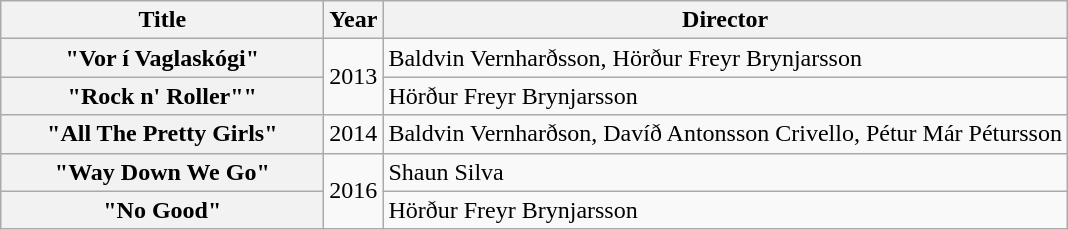<table class="wikitable plainrowheaders"">
<tr>
<th scope="col" style="width:13em;">Title</th>
<th scope="col">Year</th>
<th scope="col">Director</th>
</tr>
<tr>
<th scope="row">"Vor í Vaglaskógi"</th>
<td rowspan="2">2013</td>
<td>Baldvin Vernharðsson, Hörður Freyr Brynjarsson</td>
</tr>
<tr>
<th scope="row">"Rock n' Roller""</th>
<td>Hörður Freyr Brynjarsson</td>
</tr>
<tr>
<th scope="row">"All The Pretty Girls"</th>
<td>2014</td>
<td>Baldvin Vernharðson, Davíð Antonsson Crivello, Pétur Már Pétursson</td>
</tr>
<tr>
<th scope="row">"Way Down We Go"</th>
<td rowspan="2">2016</td>
<td>Shaun Silva</td>
</tr>
<tr>
<th scope="row">"No Good"</th>
<td>Hörður Freyr Brynjarsson</td>
</tr>
</table>
